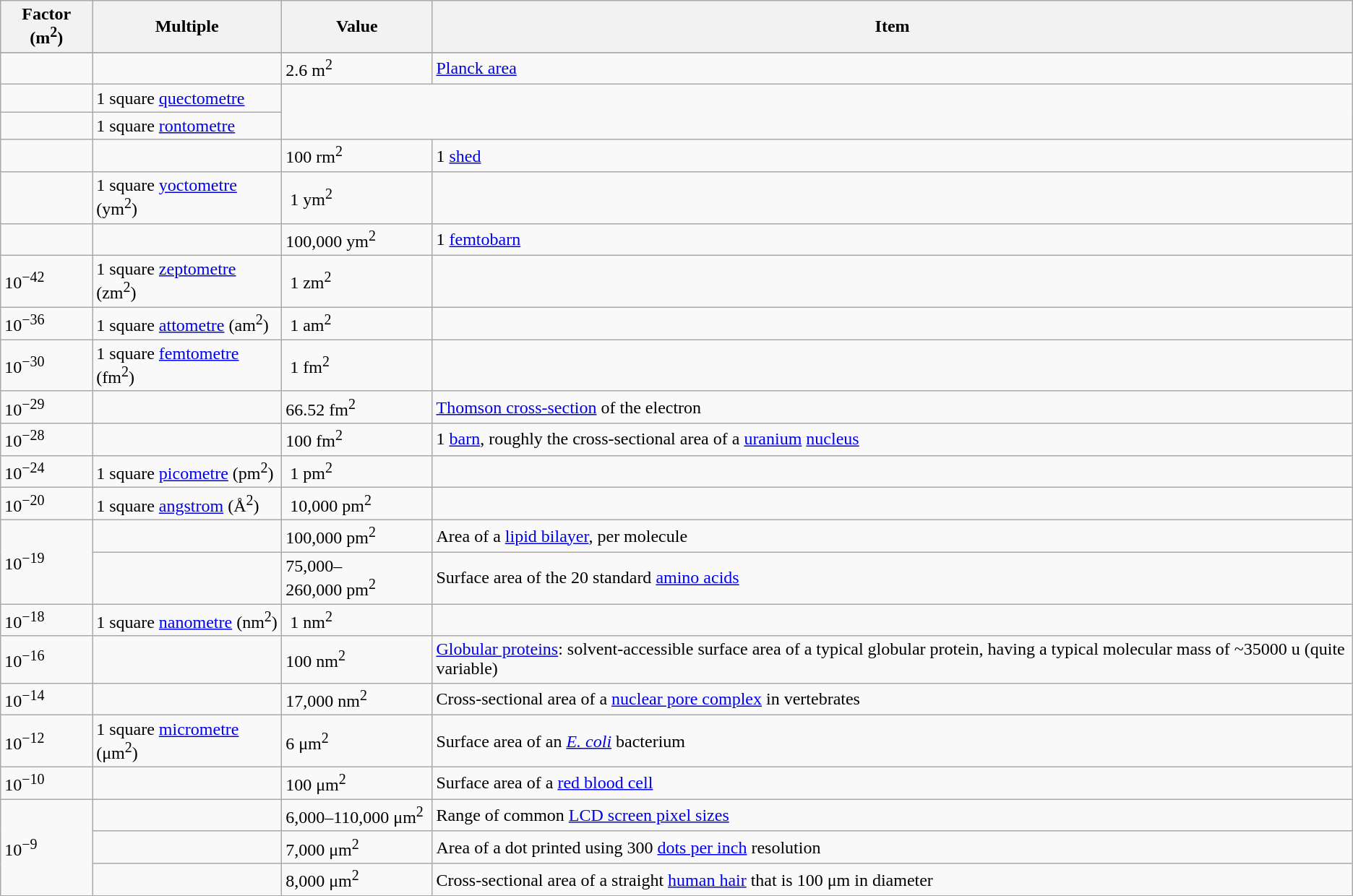<table class="wikitable">
<tr>
<th>Factor (m<sup>2</sup>)</th>
<th>Multiple</th>
<th>Value</th>
<th>Item</th>
</tr>
<tr>
</tr>
<tr>
<td></td>
<td> </td>
<td>2.6 m<sup>2</sup></td>
<td><a href='#'>Planck area</a></td>
</tr>
<tr>
<td></td>
<td>1 square <a href='#'>quectometre</a></td>
</tr>
<tr>
<td></td>
<td>1 square <a href='#'>rontometre</a></td>
</tr>
<tr>
<td></td>
<td> </td>
<td>100 rm<sup>2</sup></td>
<td>1 <a href='#'>shed</a></td>
</tr>
<tr>
<td></td>
<td>1 square <a href='#'>yoctometre</a> (ym<sup>2</sup>)</td>
<td> 1 ym<sup>2</sup></td>
<td> </td>
</tr>
<tr>
<td></td>
<td> </td>
<td>100,000 ym<sup>2</sup></td>
<td>1 <a href='#'>femtobarn</a></td>
</tr>
<tr>
<td>10<sup>−42</sup></td>
<td>1 square <a href='#'>zeptometre</a> (zm<sup>2</sup>)</td>
<td> 1 zm<sup>2</sup></td>
<td> </td>
</tr>
<tr>
<td>10<sup>−36</sup></td>
<td>1 square <a href='#'>attometre</a> (am<sup>2</sup>)</td>
<td> 1 am<sup>2</sup></td>
<td> </td>
</tr>
<tr>
<td>10<sup>−30</sup></td>
<td>1 square <a href='#'>femtometre</a> (fm<sup>2</sup>)</td>
<td> 1 fm<sup>2</sup></td>
<td> </td>
</tr>
<tr>
<td>10<sup>−29</sup></td>
<td> </td>
<td>66.52 fm<sup>2</sup></td>
<td><a href='#'>Thomson cross-section</a> of the electron</td>
</tr>
<tr>
<td>10<sup>−28</sup></td>
<td> </td>
<td>100 fm<sup>2</sup></td>
<td>1 <a href='#'>barn</a>, roughly the cross-sectional area of a <a href='#'>uranium</a> <a href='#'>nucleus</a></td>
</tr>
<tr>
<td>10<sup>−24</sup></td>
<td>1 square <a href='#'>picometre</a> (pm<sup>2</sup>)</td>
<td> 1 pm<sup>2</sup></td>
<td> </td>
</tr>
<tr>
<td>10<sup>−20</sup></td>
<td>1 square <a href='#'>angstrom</a> (Å<sup>2</sup>)</td>
<td> 10,000 pm<sup>2</sup></td>
<td> </td>
</tr>
<tr>
<td rowspan=2>10<sup>−19</sup></td>
<td></td>
<td>100,000 pm<sup>2</sup></td>
<td>Area of a <a href='#'>lipid bilayer</a>, per molecule</td>
</tr>
<tr>
<td></td>
<td>75,000–260,000 pm<sup>2</sup></td>
<td>Surface area of the 20 standard <a href='#'>amino acids</a></td>
</tr>
<tr>
<td>10<sup>−18</sup></td>
<td>1 square <a href='#'>nanometre</a> (nm<sup>2</sup>)</td>
<td> 1 nm<sup>2</sup></td>
<td> </td>
</tr>
<tr>
<td>10<sup>−16</sup></td>
<td></td>
<td>100 nm<sup>2</sup></td>
<td><a href='#'>Globular proteins</a>:  solvent-accessible surface area of a typical globular protein, having a typical molecular mass of ~35000 u (quite variable)</td>
</tr>
<tr>
<td>10<sup>−14</sup></td>
<td></td>
<td>17,000 nm<sup>2</sup></td>
<td>Cross-sectional area of a <a href='#'>nuclear pore complex</a> in vertebrates</td>
</tr>
<tr>
<td>10<sup>−12</sup></td>
<td>1 square <a href='#'>micrometre</a> (μm<sup>2</sup>)</td>
<td>6 μm<sup>2</sup></td>
<td>Surface area of an <em><a href='#'>E. coli</a></em> bacterium</td>
</tr>
<tr>
<td>10<sup>−10</sup></td>
<td> </td>
<td>100 μm<sup>2</sup></td>
<td>Surface area of a <a href='#'>red blood cell</a></td>
</tr>
<tr>
<td rowspan=3>10<sup>−9</sup></td>
<td> </td>
<td>6,000–110,000 μm<sup>2</sup></td>
<td>Range of common <a href='#'>LCD screen pixel sizes</a></td>
</tr>
<tr>
<td> </td>
<td>7,000 μm<sup>2</sup></td>
<td>Area of a dot printed using 300 <a href='#'>dots per inch</a> resolution</td>
</tr>
<tr>
<td> </td>
<td>8,000 μm<sup>2</sup></td>
<td>Cross-sectional area of a straight <a href='#'>human hair</a> that is 100 μm in diameter</td>
</tr>
</table>
